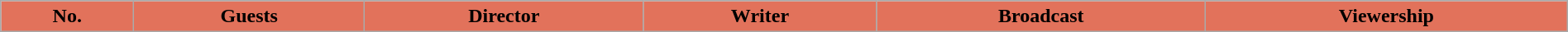<table class="wikitable" width="100%">
<tr>
<th scope="col" style="background:#E2725B;">No.</th>
<th scope="col" style="background:#E2725B;">Guests</th>
<th scope="col" style="background:#E2725B;">Director</th>
<th scope="col" style="background:#E2725B;">Writer</th>
<th scope="col" style="background:#E2725B;">Broadcast</th>
<th scope="col" style="background:#E2725B;">Viewership<br></th>
</tr>
</table>
